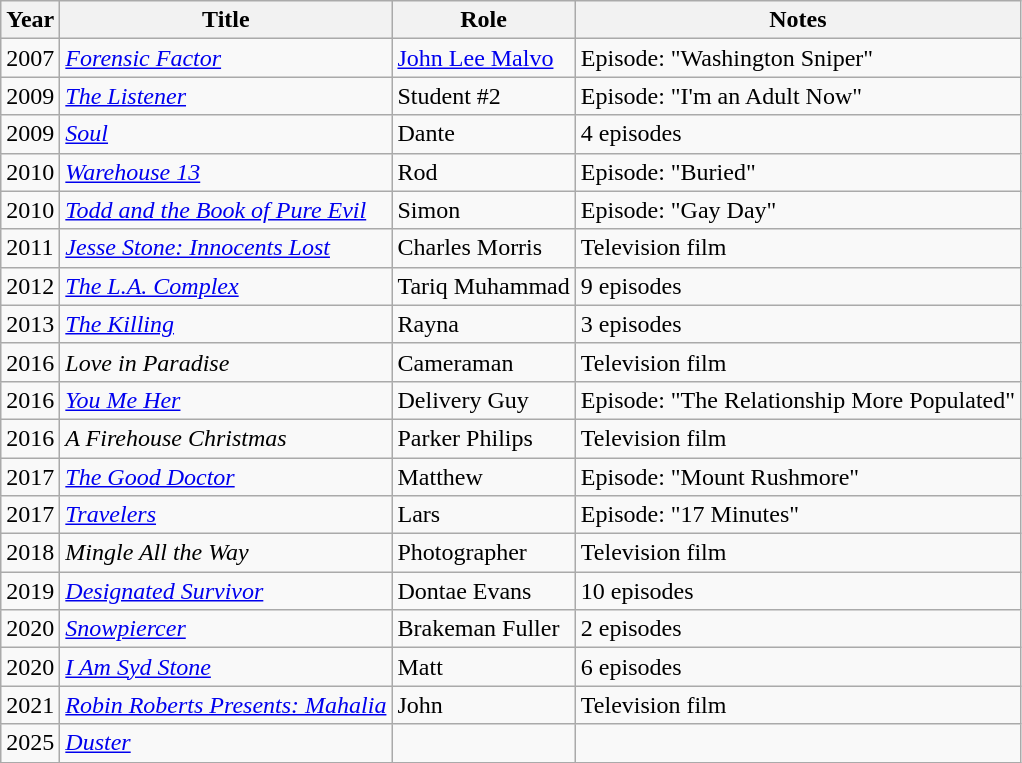<table class="wikitable sortable">
<tr>
<th>Year</th>
<th>Title</th>
<th>Role</th>
<th>Notes</th>
</tr>
<tr>
<td>2007</td>
<td><em><a href='#'>Forensic Factor</a></em></td>
<td><a href='#'>John Lee Malvo</a></td>
<td>Episode: "Washington Sniper"</td>
</tr>
<tr>
<td>2009</td>
<td data-sort-value="Listener, The"><em><a href='#'>The Listener</a></em></td>
<td>Student #2</td>
<td>Episode: "I'm an Adult Now"</td>
</tr>
<tr>
<td>2009</td>
<td><em><a href='#'>Soul</a></em></td>
<td>Dante</td>
<td>4 episodes</td>
</tr>
<tr>
<td>2010</td>
<td><em><a href='#'>Warehouse 13</a></em></td>
<td>Rod</td>
<td>Episode: "Buried"</td>
</tr>
<tr>
<td>2010</td>
<td><em><a href='#'>Todd and the Book of Pure Evil</a></em></td>
<td>Simon</td>
<td>Episode: "Gay Day"</td>
</tr>
<tr>
<td>2011</td>
<td><em><a href='#'>Jesse Stone: Innocents Lost</a></em></td>
<td>Charles Morris</td>
<td>Television film</td>
</tr>
<tr>
<td>2012</td>
<td data-sort-value="L.A. Complex, The"><em><a href='#'>The L.A. Complex</a></em></td>
<td>Tariq Muhammad</td>
<td>9 episodes</td>
</tr>
<tr>
<td>2013</td>
<td data-sort-value="Killing, The"><em><a href='#'>The Killing</a></em></td>
<td>Rayna</td>
<td>3 episodes</td>
</tr>
<tr>
<td>2016</td>
<td><em>Love in Paradise</em></td>
<td>Cameraman</td>
<td>Television film</td>
</tr>
<tr>
<td>2016</td>
<td><em><a href='#'>You Me Her</a></em></td>
<td>Delivery Guy</td>
<td>Episode: "The Relationship More Populated"</td>
</tr>
<tr>
<td>2016</td>
<td data-sort-value="Firehouse Christmas, A"><em>A Firehouse Christmas</em></td>
<td>Parker Philips</td>
<td>Television film</td>
</tr>
<tr>
<td>2017</td>
<td data-sort-value="Good Doctor, The"><em><a href='#'>The Good Doctor</a></em></td>
<td>Matthew</td>
<td>Episode: "Mount Rushmore"</td>
</tr>
<tr>
<td>2017</td>
<td><em><a href='#'>Travelers</a></em></td>
<td>Lars</td>
<td>Episode: "17 Minutes"</td>
</tr>
<tr>
<td>2018</td>
<td><em>Mingle All the Way</em></td>
<td>Photographer</td>
<td>Television film</td>
</tr>
<tr>
<td>2019</td>
<td><em><a href='#'>Designated Survivor</a></em></td>
<td>Dontae Evans</td>
<td>10 episodes</td>
</tr>
<tr>
<td>2020</td>
<td><em><a href='#'>Snowpiercer</a></em></td>
<td>Brakeman Fuller</td>
<td>2 episodes</td>
</tr>
<tr>
<td>2020</td>
<td><em><a href='#'>I Am Syd Stone</a></em></td>
<td>Matt</td>
<td>6 episodes</td>
</tr>
<tr>
<td>2021</td>
<td><em><a href='#'>Robin Roberts Presents: Mahalia</a></em></td>
<td>John</td>
<td>Television film</td>
</tr>
<tr>
<td>2025</td>
<td><em><a href='#'>Duster</a></em></td>
<td></td>
<td></td>
</tr>
</table>
